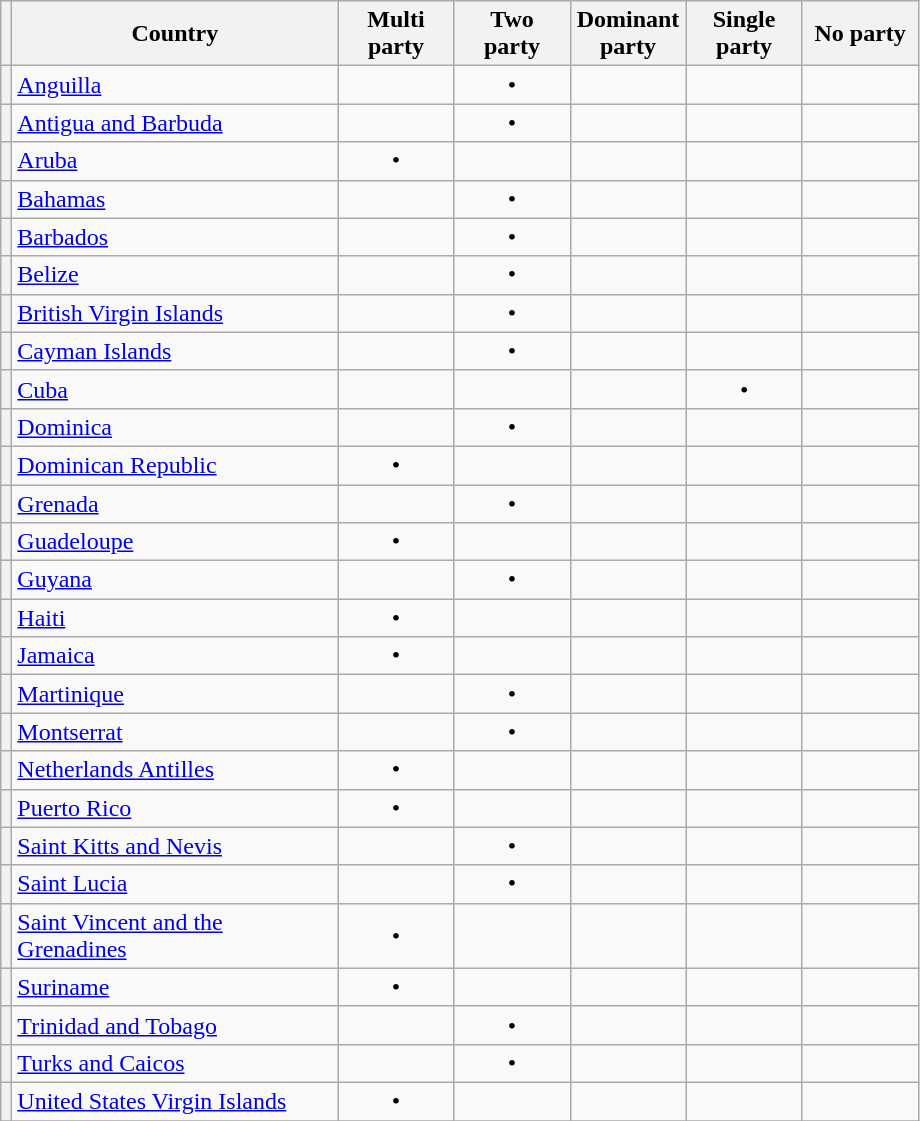<table class="wikitable" style="text-align:center">
<tr>
<th></th>
<th width="210">Country</th>
<th width="70">Multi party</th>
<th width="70">Two party</th>
<th width="70">Dominant party</th>
<th width="70">Single party</th>
<th width="70">No party</th>
</tr>
<tr>
<th></th>
<td style="text-align:left"><a href='#'>Anguilla</a></td>
<td></td>
<td>•</td>
<td></td>
<td></td>
<td></td>
</tr>
<tr>
<th></th>
<td style="text-align:left"><a href='#'>Antigua and Barbuda</a></td>
<td></td>
<td>•</td>
<td></td>
<td></td>
<td></td>
</tr>
<tr>
<th></th>
<td style="text-align:left"><a href='#'>Aruba</a></td>
<td>•</td>
<td></td>
<td></td>
<td></td>
<td></td>
</tr>
<tr>
<th></th>
<td style="text-align:left"><a href='#'>Bahamas</a></td>
<td></td>
<td>•</td>
<td></td>
<td></td>
<td></td>
</tr>
<tr>
<th></th>
<td style="text-align:left"><a href='#'>Barbados</a></td>
<td></td>
<td>•</td>
<td></td>
<td></td>
<td></td>
</tr>
<tr>
<th></th>
<td style="text-align:left"><a href='#'>Belize</a></td>
<td></td>
<td>•</td>
<td></td>
<td></td>
<td></td>
</tr>
<tr>
<th></th>
<td style="text-align:left"><a href='#'>British Virgin Islands</a></td>
<td></td>
<td>•</td>
<td></td>
<td></td>
<td></td>
</tr>
<tr>
<th></th>
<td style="text-align:left"><a href='#'>Cayman Islands</a></td>
<td></td>
<td>•</td>
<td></td>
<td></td>
<td></td>
</tr>
<tr>
<th></th>
<td style="text-align:left"><a href='#'>Cuba</a></td>
<td></td>
<td></td>
<td></td>
<td>•</td>
<td></td>
</tr>
<tr>
<th></th>
<td style="text-align:left"><a href='#'>Dominica</a></td>
<td></td>
<td>•</td>
<td></td>
<td></td>
<td></td>
</tr>
<tr>
<th></th>
<td style="text-align:left"><a href='#'>Dominican Republic</a></td>
<td>•</td>
<td></td>
<td></td>
<td></td>
<td></td>
</tr>
<tr>
<th></th>
<td style="text-align:left"><a href='#'>Grenada</a></td>
<td></td>
<td>•</td>
<td></td>
<td></td>
<td></td>
</tr>
<tr>
<th></th>
<td style="text-align:left"><a href='#'>Guadeloupe</a></td>
<td>•</td>
<td></td>
<td></td>
<td></td>
<td></td>
</tr>
<tr>
<th></th>
<td style="text-align:left"><a href='#'>Guyana</a></td>
<td></td>
<td>•</td>
<td></td>
<td></td>
<td></td>
</tr>
<tr>
<th></th>
<td style="text-align:left"><a href='#'>Haiti</a></td>
<td>•</td>
<td></td>
<td></td>
<td></td>
<td></td>
</tr>
<tr>
<th></th>
<td style="text-align:left"><a href='#'>Jamaica</a></td>
<td>•</td>
<td></td>
<td></td>
<td></td>
<td></td>
</tr>
<tr>
<th></th>
<td style="text-align:left"><a href='#'>Martinique</a></td>
<td></td>
<td>•</td>
<td></td>
<td></td>
<td></td>
</tr>
<tr>
<th></th>
<td style="text-align:left"><a href='#'>Montserrat</a></td>
<td></td>
<td>•</td>
<td></td>
<td></td>
<td></td>
</tr>
<tr>
<th></th>
<td style="text-align:left"><a href='#'>Netherlands Antilles</a></td>
<td>•</td>
<td></td>
<td></td>
<td></td>
<td></td>
</tr>
<tr>
<th></th>
<td style="text-align:left"><a href='#'>Puerto Rico</a></td>
<td>•</td>
<td></td>
<td></td>
<td></td>
<td></td>
</tr>
<tr>
<th></th>
<td style="text-align:left"><a href='#'>Saint Kitts and Nevis</a></td>
<td></td>
<td>•</td>
<td></td>
<td></td>
<td></td>
</tr>
<tr>
<th></th>
<td style="text-align:left"><a href='#'>Saint Lucia</a></td>
<td></td>
<td>•</td>
<td></td>
<td></td>
<td></td>
</tr>
<tr>
<th></th>
<td style="text-align:left"><a href='#'>Saint Vincent and the Grenadines</a></td>
<td>•</td>
<td></td>
<td></td>
<td></td>
<td></td>
</tr>
<tr>
<th></th>
<td style="text-align:left"><a href='#'>Suriname</a></td>
<td>•</td>
<td></td>
<td></td>
<td></td>
<td></td>
</tr>
<tr>
<th></th>
<td style="text-align:left"><a href='#'>Trinidad and Tobago</a></td>
<td></td>
<td>•</td>
<td></td>
<td></td>
<td></td>
</tr>
<tr>
<th></th>
<td style="text-align:left"><a href='#'>Turks and Caicos</a></td>
<td></td>
<td>•</td>
<td></td>
<td></td>
<td></td>
</tr>
<tr>
<th></th>
<td style="text-align:left"><a href='#'>United States Virgin Islands</a></td>
<td>•</td>
<td></td>
<td></td>
<td></td>
<td></td>
</tr>
<tr>
</tr>
</table>
